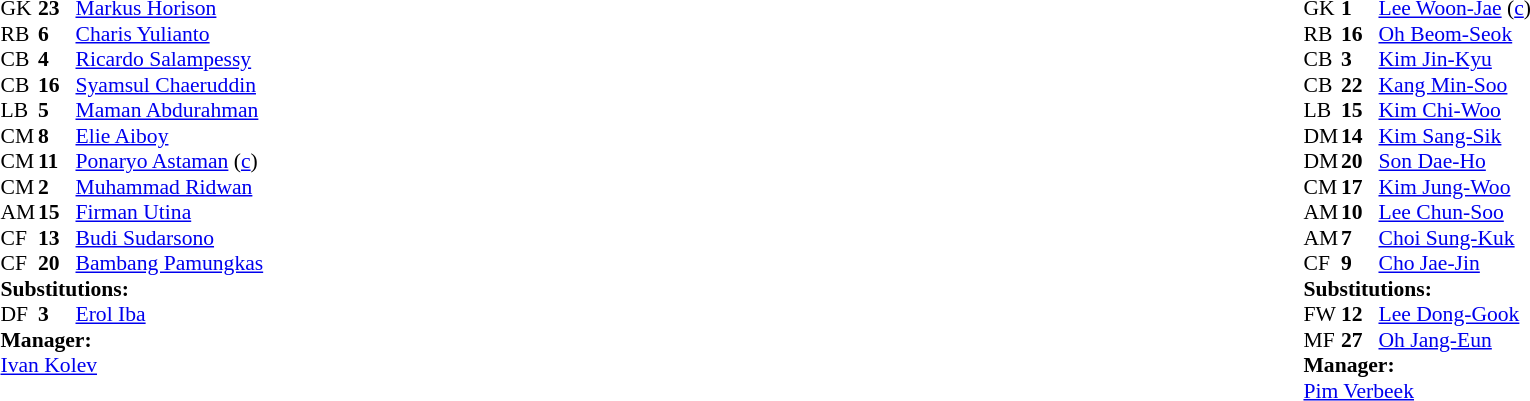<table style="width:100%;">
<tr>
<td style="vertical-align:top; width:50%;"><br><table style="font-size: 90%" cellspacing="0" cellpadding="0">
<tr>
<th width="25"></th>
<th width="25"></th>
</tr>
<tr>
<td>GK</td>
<td><strong>23</strong></td>
<td><a href='#'>Markus Horison</a></td>
</tr>
<tr>
<td>RB</td>
<td><strong>6</strong></td>
<td><a href='#'>Charis Yulianto</a></td>
<td></td>
</tr>
<tr>
<td>CB</td>
<td><strong>4</strong></td>
<td><a href='#'>Ricardo Salampessy</a></td>
</tr>
<tr>
<td>CB</td>
<td><strong>16</strong></td>
<td><a href='#'>Syamsul Chaeruddin</a></td>
<td></td>
</tr>
<tr>
<td>LB</td>
<td><strong>5</strong></td>
<td><a href='#'>Maman Abdurahman</a></td>
</tr>
<tr>
<td>CM</td>
<td><strong>8</strong></td>
<td><a href='#'>Elie Aiboy</a></td>
<td></td>
</tr>
<tr>
<td>CM</td>
<td><strong>11</strong></td>
<td><a href='#'>Ponaryo Astaman</a> (<a href='#'>c</a>)</td>
<td></td>
<td></td>
</tr>
<tr>
<td>CM</td>
<td><strong>2</strong></td>
<td><a href='#'>Muhammad Ridwan</a></td>
</tr>
<tr>
<td>AM</td>
<td><strong>15</strong></td>
<td><a href='#'>Firman Utina</a></td>
</tr>
<tr>
<td>CF</td>
<td><strong>13</strong></td>
<td><a href='#'>Budi Sudarsono</a></td>
</tr>
<tr>
<td>CF</td>
<td><strong>20</strong></td>
<td><a href='#'>Bambang Pamungkas</a></td>
</tr>
<tr>
<td colspan=3><strong>Substitutions:</strong></td>
</tr>
<tr>
<td>DF</td>
<td><strong>3</strong></td>
<td><a href='#'>Erol Iba</a></td>
<td></td>
<td></td>
</tr>
<tr>
<td colspan=3><strong>Manager:</strong></td>
</tr>
<tr>
<td colspan=3> <a href='#'>Ivan Kolev</a></td>
</tr>
</table>
</td>
<td style="vertical-align:top; width:50%;"><br><table cellspacing="0" cellpadding="0" style="font-size:90%; margin:auto;">
<tr>
<th width=25></th>
<th width=25></th>
</tr>
<tr>
<td>GK</td>
<td><strong>1</strong></td>
<td><a href='#'>Lee Woon-Jae</a> (<a href='#'>c</a>)</td>
</tr>
<tr>
<td>RB</td>
<td><strong>16</strong></td>
<td><a href='#'>Oh Beom-Seok</a></td>
</tr>
<tr>
<td>CB</td>
<td><strong>3</strong></td>
<td><a href='#'>Kim Jin-Kyu</a></td>
<td></td>
<td></td>
</tr>
<tr>
<td>CB</td>
<td><strong>22</strong></td>
<td><a href='#'>Kang Min-Soo</a></td>
</tr>
<tr>
<td>LB</td>
<td><strong>15</strong></td>
<td><a href='#'>Kim Chi-Woo</a></td>
<td></td>
</tr>
<tr>
<td>DM</td>
<td><strong>14</strong></td>
<td><a href='#'>Kim Sang-Sik</a></td>
</tr>
<tr>
<td>DM</td>
<td><strong>20</strong></td>
<td><a href='#'>Son Dae-Ho</a></td>
<td></td>
<td></td>
</tr>
<tr>
<td>CM</td>
<td><strong>17</strong></td>
<td><a href='#'>Kim Jung-Woo</a></td>
</tr>
<tr>
<td>AM</td>
<td><strong>10</strong></td>
<td><a href='#'>Lee Chun-Soo</a></td>
</tr>
<tr>
<td>AM</td>
<td><strong>7</strong></td>
<td><a href='#'>Choi Sung-Kuk</a></td>
</tr>
<tr>
<td>CF</td>
<td><strong>9</strong></td>
<td><a href='#'>Cho Jae-Jin</a></td>
</tr>
<tr>
<td colspan=3><strong>Substitutions:</strong></td>
</tr>
<tr>
<td>FW</td>
<td><strong>12</strong></td>
<td><a href='#'>Lee Dong-Gook</a></td>
<td></td>
<td></td>
</tr>
<tr>
<td>MF</td>
<td><strong>27</strong></td>
<td><a href='#'>Oh Jang-Eun</a></td>
<td></td>
<td></td>
</tr>
<tr>
<td colspan=3><strong>Manager:</strong></td>
</tr>
<tr>
<td colspan=3> <a href='#'>Pim Verbeek</a></td>
</tr>
</table>
</td>
</tr>
</table>
